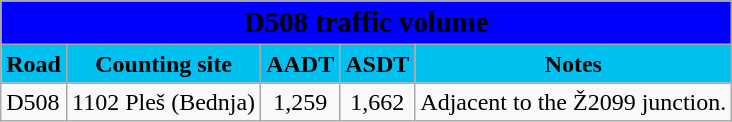<table class="wikitable">
<tr>
<td colspan=5 bgcolor=blue align=center style=margin-top:15><span><big><strong>D508 traffic volume</strong></big></span></td>
</tr>
<tr>
<td align=center bgcolor=00c0f0><strong>Road</strong></td>
<td align=center bgcolor=00c0f0><strong>Counting site</strong></td>
<td align=center bgcolor=00c0f0><strong>AADT</strong></td>
<td align=center bgcolor=00c0f0><strong>ASDT</strong></td>
<td align=center bgcolor=00c0f0><strong>Notes</strong></td>
</tr>
<tr>
<td> D508</td>
<td>1102 Pleš (Bednja)</td>
<td align=center>1,259</td>
<td align=center>1,662</td>
<td>Adjacent to the Ž2099 junction.</td>
</tr>
</table>
